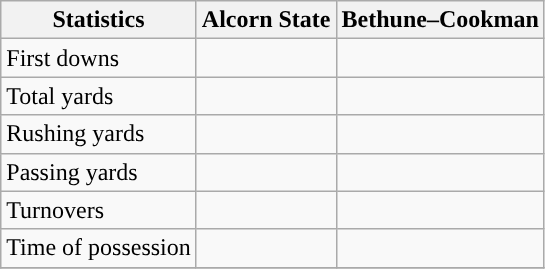<table class="wikitable">
<tr>
<th>Statistics</th>
<th>Alcorn State</th>
<th>Bethune–Cookman</th>
</tr>
<tr>
<td>First downs</td>
<td> </td>
<td> </td>
</tr>
<tr>
<td>Total yards</td>
<td> </td>
<td> </td>
</tr>
<tr>
<td>Rushing yards</td>
<td> </td>
<td> </td>
</tr>
<tr>
<td>Passing yards</td>
<td> </td>
<td> </td>
</tr>
<tr>
<td>Turnovers</td>
<td> </td>
<td> </td>
</tr>
<tr>
<td>Time of possession</td>
<td> </td>
<td> </td>
</tr>
<tr>
</tr>
</table>
